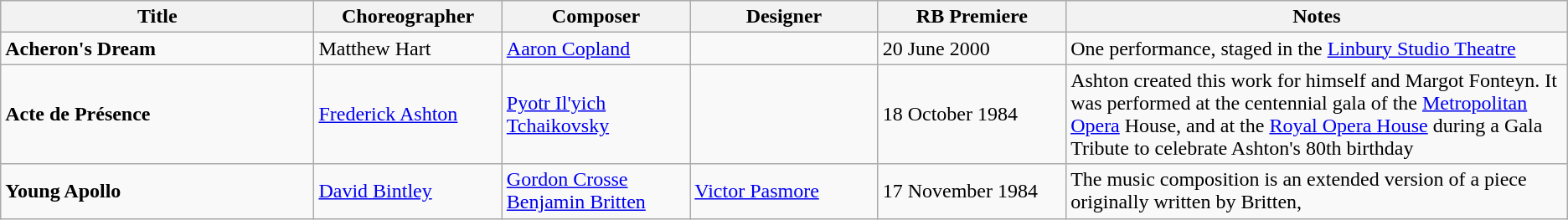<table class="wikitable">
<tr>
<th width=20%>Title</th>
<th width=12%>Choreographer</th>
<th width=12%>Composer</th>
<th width=12%>Designer</th>
<th width=12%>RB Premiere</th>
<th width=32%>Notes</th>
</tr>
<tr>
<td><strong>Acheron's Dream</strong></td>
<td>Matthew Hart</td>
<td><a href='#'>Aaron Copland</a></td>
<td></td>
<td>20 June 2000</td>
<td>One performance, staged in the <a href='#'>Linbury Studio Theatre</a></td>
</tr>
<tr>
<td><strong>Acte de Présence</strong></td>
<td><a href='#'>Frederick Ashton</a></td>
<td><a href='#'>Pyotr Il'yich Tchaikovsky</a></td>
<td></td>
<td>18 October 1984</td>
<td>Ashton created this work for himself and Margot Fonteyn.  It was performed at the centennial gala of the <a href='#'>Metropolitan Opera</a> House, and at the <a href='#'>Royal Opera House</a> during a Gala Tribute to celebrate Ashton's 80th birthday</td>
</tr>
<tr>
<td><strong>Young Apollo</strong></td>
<td><a href='#'>David Bintley</a></td>
<td><a href='#'>Gordon Crosse</a><br><a href='#'>Benjamin Britten</a></td>
<td><a href='#'>Victor Pasmore</a></td>
<td>17 November 1984</td>
<td>The music composition is an extended version of a piece originally written by Britten,</td>
</tr>
</table>
